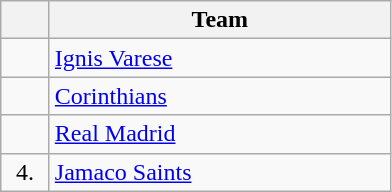<table class="wikitable" style="text-align:center">
<tr>
<th width=25></th>
<th width=220>Team</th>
</tr>
<tr>
<td></td>
<td align=left> <a href='#'>Ignis Varese</a></td>
</tr>
<tr>
<td></td>
<td align=left> <a href='#'>Corinthians</a></td>
</tr>
<tr>
<td></td>
<td align=left> <a href='#'>Real Madrid</a></td>
</tr>
<tr>
<td>4.</td>
<td align=left> <a href='#'>Jamaco Saints</a></td>
</tr>
</table>
